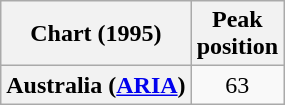<table class="wikitable plainrowheaders">
<tr>
<th scope="col">Chart (1995)</th>
<th scope="col">Peak<br>position</th>
</tr>
<tr>
<th scope="row">Australia (<a href='#'>ARIA</a>)</th>
<td style="text-align:center;">63</td>
</tr>
</table>
